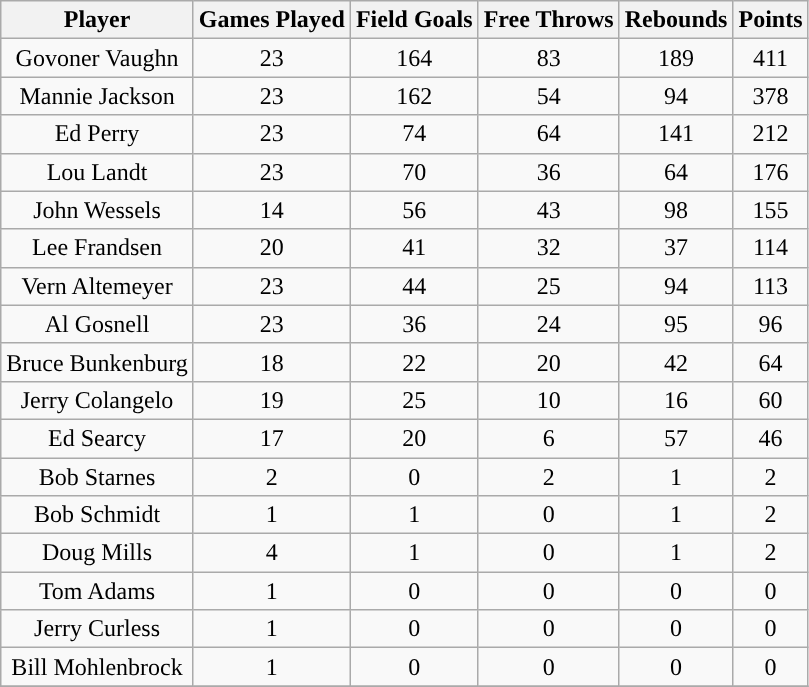<table class="wikitable sortable">
<tr>
<th>Player</th>
<th>Games Played</th>
<th>Field Goals</th>
<th>Free Throws</th>
<th>Rebounds</th>
<th>Points</th>
</tr>
<tr align="center" bgcolor="">
<td>Govoner Vaughn</td>
<td>23</td>
<td>164</td>
<td>83</td>
<td>189</td>
<td>411</td>
</tr>
<tr align="center" bgcolor="">
<td>Mannie Jackson</td>
<td>23</td>
<td>162</td>
<td>54</td>
<td>94</td>
<td>378</td>
</tr>
<tr align="center" bgcolor="">
<td>Ed Perry</td>
<td>23</td>
<td>74</td>
<td>64</td>
<td>141</td>
<td>212</td>
</tr>
<tr align="center" bgcolor="">
<td>Lou Landt</td>
<td>23</td>
<td>70</td>
<td>36</td>
<td>64</td>
<td>176</td>
</tr>
<tr align="center" bgcolor="">
<td>John Wessels</td>
<td>14</td>
<td>56</td>
<td>43</td>
<td>98</td>
<td>155</td>
</tr>
<tr align="center" bgcolor="">
<td>Lee Frandsen</td>
<td>20</td>
<td>41</td>
<td>32</td>
<td>37</td>
<td>114</td>
</tr>
<tr align="center" bgcolor="">
<td>Vern Altemeyer</td>
<td>23</td>
<td>44</td>
<td>25</td>
<td>94</td>
<td>113</td>
</tr>
<tr align="center" bgcolor="">
<td>Al Gosnell</td>
<td>23</td>
<td>36</td>
<td>24</td>
<td>95</td>
<td>96</td>
</tr>
<tr align="center" bgcolor="">
<td>Bruce Bunkenburg</td>
<td>18</td>
<td>22</td>
<td>20</td>
<td>42</td>
<td>64</td>
</tr>
<tr align="center" bgcolor="">
<td>Jerry Colangelo</td>
<td>19</td>
<td>25</td>
<td>10</td>
<td>16</td>
<td>60</td>
</tr>
<tr align="center" bgcolor="">
<td>Ed Searcy</td>
<td>17</td>
<td>20</td>
<td>6</td>
<td>57</td>
<td>46</td>
</tr>
<tr align="center" bgcolor="">
<td>Bob Starnes</td>
<td>2</td>
<td>0</td>
<td>2</td>
<td>1</td>
<td>2</td>
</tr>
<tr align="center" bgcolor="">
<td>Bob Schmidt</td>
<td>1</td>
<td>1</td>
<td>0</td>
<td>1</td>
<td>2</td>
</tr>
<tr align="center" bgcolor="">
<td>Doug Mills</td>
<td>4</td>
<td>1</td>
<td>0</td>
<td>1</td>
<td>2</td>
</tr>
<tr align="center" bgcolor="">
<td>Tom Adams</td>
<td>1</td>
<td>0</td>
<td>0</td>
<td>0</td>
<td>0</td>
</tr>
<tr align="center" bgcolor="">
<td>Jerry Curless</td>
<td>1</td>
<td>0</td>
<td>0</td>
<td>0</td>
<td>0</td>
</tr>
<tr align="center">
<td>Bill Mohlenbrock</td>
<td>1</td>
<td>0</td>
<td>0</td>
<td>0</td>
<td>0</td>
</tr>
<tr align="center">
</tr>
</table>
